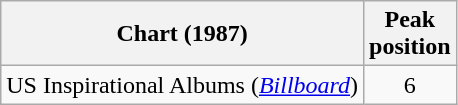<table class="wikitable">
<tr>
<th>Chart (1987)</th>
<th>Peak<br>position</th>
</tr>
<tr>
<td>US Inspirational Albums (<em><a href='#'>Billboard</a></em>)</td>
<td style="text-align:center;">6</td>
</tr>
</table>
